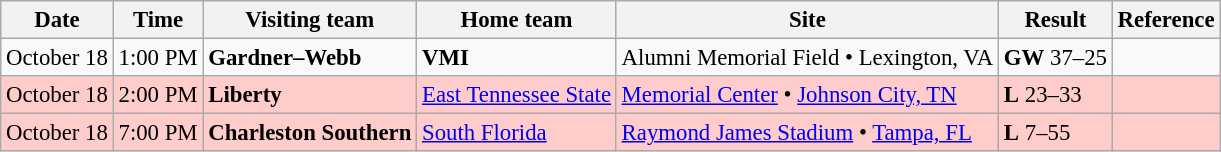<table class="wikitable" style="font-size:95%;">
<tr>
<th>Date</th>
<th>Time</th>
<th>Visiting team</th>
<th>Home team</th>
<th>Site</th>
<th>Result</th>
<th class="unsortable">Reference</th>
</tr>
<tr bgcolor=>
<td>October 18</td>
<td>1:00 PM</td>
<td><strong>Gardner–Webb</strong></td>
<td><strong>VMI</strong></td>
<td>Alumni Memorial Field • Lexington, VA</td>
<td><strong>GW</strong> 37–25</td>
<td></td>
</tr>
<tr bgcolor=ffcccc>
<td>October 18</td>
<td>2:00 PM</td>
<td><strong>Liberty</strong></td>
<td><a href='#'>East Tennessee State</a></td>
<td><a href='#'>Memorial Center</a> • <a href='#'>Johnson City, TN</a></td>
<td><strong>L</strong> 23–33</td>
<td></td>
</tr>
<tr bgcolor=ffcccc>
<td>October 18</td>
<td>7:00 PM</td>
<td><strong>Charleston Southern</strong></td>
<td><a href='#'>South Florida</a></td>
<td><a href='#'>Raymond James Stadium</a> • <a href='#'>Tampa, FL</a></td>
<td><strong>L</strong> 7–55</td>
<td></td>
</tr>
</table>
